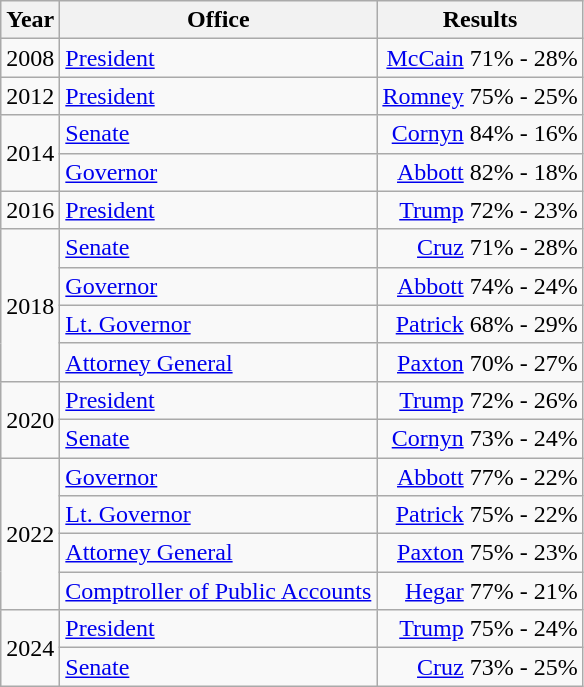<table class=wikitable>
<tr>
<th>Year</th>
<th>Office</th>
<th>Results</th>
</tr>
<tr>
<td>2008</td>
<td><a href='#'>President</a></td>
<td align="right" ><a href='#'>McCain</a> 71% - 28%</td>
</tr>
<tr>
<td>2012</td>
<td><a href='#'>President</a></td>
<td align="right" ><a href='#'>Romney</a> 75% - 25%</td>
</tr>
<tr>
<td rowspan=2>2014</td>
<td><a href='#'>Senate</a></td>
<td align="right" ><a href='#'>Cornyn</a> 84% - 16%</td>
</tr>
<tr>
<td><a href='#'>Governor</a></td>
<td align="right" ><a href='#'>Abbott</a> 82% - 18%</td>
</tr>
<tr>
<td>2016</td>
<td><a href='#'>President</a></td>
<td align="right" ><a href='#'>Trump</a> 72% - 23%</td>
</tr>
<tr>
<td rowspan=4>2018</td>
<td><a href='#'>Senate</a></td>
<td align="right" ><a href='#'>Cruz</a> 71% - 28%</td>
</tr>
<tr>
<td><a href='#'>Governor</a></td>
<td align="right" ><a href='#'>Abbott</a> 74% - 24%</td>
</tr>
<tr>
<td><a href='#'>Lt. Governor</a></td>
<td align="right" ><a href='#'>Patrick</a> 68% - 29%</td>
</tr>
<tr>
<td><a href='#'>Attorney General</a></td>
<td align="right" ><a href='#'>Paxton</a> 70% - 27%</td>
</tr>
<tr>
<td rowspan=2>2020</td>
<td><a href='#'>President</a></td>
<td align="right" ><a href='#'>Trump</a> 72% - 26%</td>
</tr>
<tr>
<td><a href='#'>Senate</a></td>
<td align="right" ><a href='#'>Cornyn</a> 73% - 24%</td>
</tr>
<tr>
<td rowspan=4>2022</td>
<td><a href='#'>Governor</a></td>
<td align="right" ><a href='#'>Abbott</a> 77% - 22%</td>
</tr>
<tr>
<td><a href='#'>Lt. Governor</a></td>
<td align="right" ><a href='#'>Patrick</a> 75% - 22%</td>
</tr>
<tr>
<td><a href='#'>Attorney General</a></td>
<td align="right" ><a href='#'>Paxton</a> 75% - 23%</td>
</tr>
<tr>
<td><a href='#'>Comptroller of Public Accounts</a></td>
<td align="right" ><a href='#'>Hegar</a> 77% - 21%</td>
</tr>
<tr>
<td rowspan=2>2024</td>
<td><a href='#'>President</a></td>
<td align="right" ><a href='#'>Trump</a> 75% - 24%</td>
</tr>
<tr>
<td><a href='#'>Senate</a></td>
<td align="right" ><a href='#'>Cruz</a> 73% - 25%</td>
</tr>
</table>
